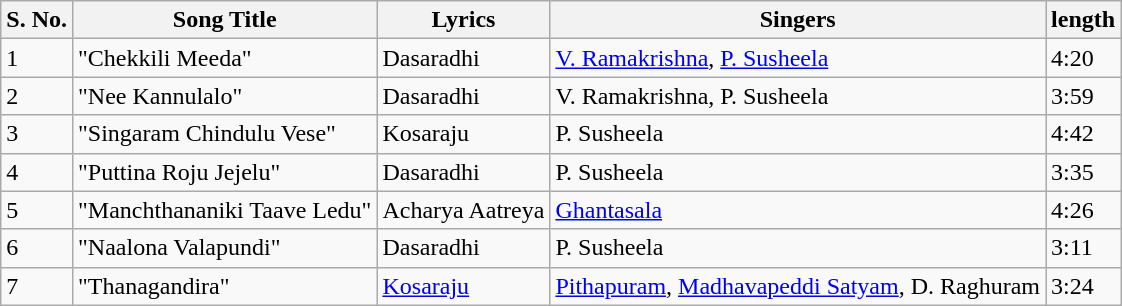<table class="wikitable">
<tr>
<th>S. No.</th>
<th>Song Title</th>
<th>Lyrics</th>
<th>Singers</th>
<th>length</th>
</tr>
<tr>
<td>1</td>
<td>"Chekkili Meeda"</td>
<td>Dasaradhi</td>
<td><a href='#'>V. Ramakrishna</a>, <a href='#'>P. Susheela</a></td>
<td>4:20</td>
</tr>
<tr>
<td>2</td>
<td>"Nee Kannulalo"</td>
<td>Dasaradhi</td>
<td>V. Ramakrishna, P. Susheela</td>
<td>3:59</td>
</tr>
<tr>
<td>3</td>
<td>"Singaram Chindulu Vese"</td>
<td>Kosaraju</td>
<td>P. Susheela</td>
<td>4:42</td>
</tr>
<tr>
<td>4</td>
<td>"Puttina Roju Jejelu"</td>
<td>Dasaradhi</td>
<td>P. Susheela</td>
<td>3:35</td>
</tr>
<tr>
<td>5</td>
<td>"Manchthananiki Taave Ledu"</td>
<td>Acharya Aatreya</td>
<td><a href='#'>Ghantasala</a></td>
<td>4:26</td>
</tr>
<tr>
<td>6</td>
<td>"Naalona Valapundi"</td>
<td>Dasaradhi</td>
<td>P. Susheela</td>
<td>3:11</td>
</tr>
<tr>
<td>7</td>
<td>"Thanagandira"</td>
<td><a href='#'>Kosaraju</a></td>
<td><a href='#'>Pithapuram</a>, <a href='#'>Madhavapeddi Satyam</a>, D. Raghuram</td>
<td>3:24</td>
</tr>
</table>
